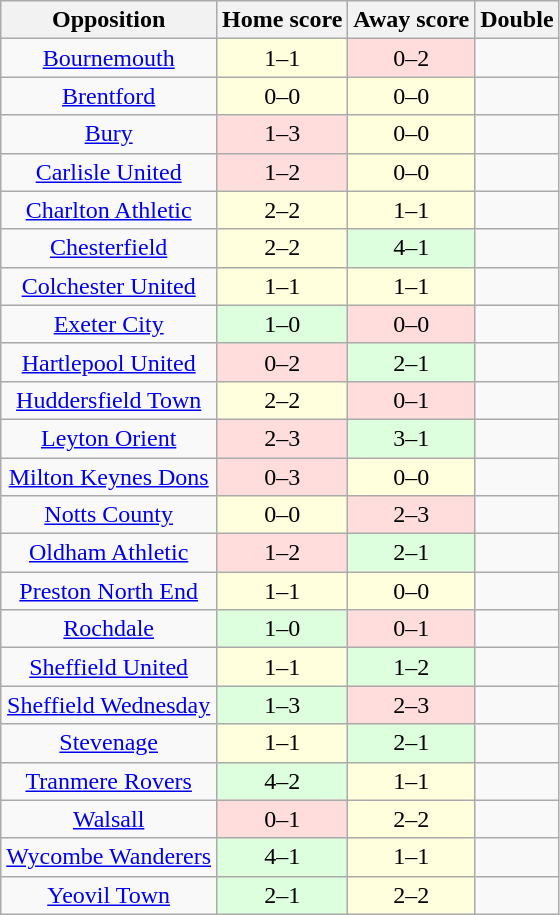<table class="wikitable" style="text-align: center;">
<tr>
<th>Opposition</th>
<th>Home score</th>
<th>Away score</th>
<th>Double</th>
</tr>
<tr>
<td><a href='#'>Bournemouth</a></td>
<td style="background:#ffd;">1–1</td>
<td style="background:#fdd;">0–2</td>
<td></td>
</tr>
<tr>
<td><a href='#'>Brentford</a></td>
<td style="background:#ffd;">0–0</td>
<td style="background:#ffd;">0–0</td>
<td></td>
</tr>
<tr>
<td><a href='#'>Bury</a></td>
<td style="background:#fdd;">1–3</td>
<td style="background:#ffd;">0–0</td>
<td></td>
</tr>
<tr>
<td><a href='#'>Carlisle United</a></td>
<td style="background:#fdd;">1–2</td>
<td style="background:#ffd;">0–0</td>
<td></td>
</tr>
<tr>
<td><a href='#'>Charlton Athletic</a></td>
<td style="background:#ffd;">2–2</td>
<td style="background:#ffd;">1–1</td>
<td></td>
</tr>
<tr>
<td><a href='#'>Chesterfield</a></td>
<td style="background:#ffd;">2–2</td>
<td style="background:#dfd;">4–1</td>
<td></td>
</tr>
<tr>
<td><a href='#'>Colchester United</a></td>
<td style="background:#ffd;">1–1</td>
<td style="background:#ffd;">1–1</td>
<td></td>
</tr>
<tr>
<td><a href='#'>Exeter City</a></td>
<td style="background:#dfd;">1–0</td>
<td style="background:#fdd;">0–0</td>
<td></td>
</tr>
<tr>
<td><a href='#'>Hartlepool United</a></td>
<td style="background:#fdd;">0–2</td>
<td style="background:#dfd;">2–1</td>
<td></td>
</tr>
<tr>
<td><a href='#'>Huddersfield Town</a></td>
<td style="background:#ffd;">2–2</td>
<td style="background:#fdd;">0–1</td>
<td></td>
</tr>
<tr>
<td><a href='#'>Leyton Orient</a></td>
<td style="background:#fdd;">2–3</td>
<td style="background:#dfd;">3–1</td>
<td></td>
</tr>
<tr>
<td><a href='#'>Milton Keynes Dons</a></td>
<td style="background:#fdd;">0–3</td>
<td style="background:#ffd;">0–0</td>
<td></td>
</tr>
<tr>
<td><a href='#'>Notts County</a></td>
<td style="background:#ffd;">0–0</td>
<td style="background:#fdd;">2–3</td>
<td></td>
</tr>
<tr>
<td><a href='#'>Oldham Athletic</a></td>
<td style="background:#fdd;">1–2</td>
<td style="background:#dfd;">2–1</td>
<td></td>
</tr>
<tr>
<td><a href='#'>Preston North End</a></td>
<td style="background:#ffd;">1–1</td>
<td style="background:#ffd;">0–0</td>
<td></td>
</tr>
<tr>
<td><a href='#'>Rochdale</a></td>
<td style="background:#dfd;">1–0</td>
<td style="background:#fdd;">0–1</td>
<td></td>
</tr>
<tr>
<td><a href='#'>Sheffield United</a></td>
<td style="background:#ffd;">1–1</td>
<td style="background:#dfd;">1–2</td>
<td></td>
</tr>
<tr>
<td><a href='#'>Sheffield Wednesday</a></td>
<td style="background:#dfd;">1–3</td>
<td style="background:#fdd;">2–3</td>
<td></td>
</tr>
<tr>
<td><a href='#'>Stevenage</a></td>
<td style="background:#ffd;">1–1</td>
<td style="background:#dfd;">2–1</td>
<td></td>
</tr>
<tr>
<td><a href='#'>Tranmere Rovers</a></td>
<td style="background:#dfd;">4–2</td>
<td style="background:#ffd;">1–1</td>
<td></td>
</tr>
<tr>
<td><a href='#'>Walsall</a></td>
<td style="background:#fdd;">0–1</td>
<td style="background:#ffd;">2–2</td>
<td></td>
</tr>
<tr>
<td><a href='#'>Wycombe Wanderers</a></td>
<td style="background:#dfd;">4–1</td>
<td style="background:#ffd;">1–1</td>
<td></td>
</tr>
<tr>
<td><a href='#'>Yeovil Town</a></td>
<td style="background:#dfd;">2–1</td>
<td style="background:#ffd;">2–2</td>
<td></td>
</tr>
</table>
